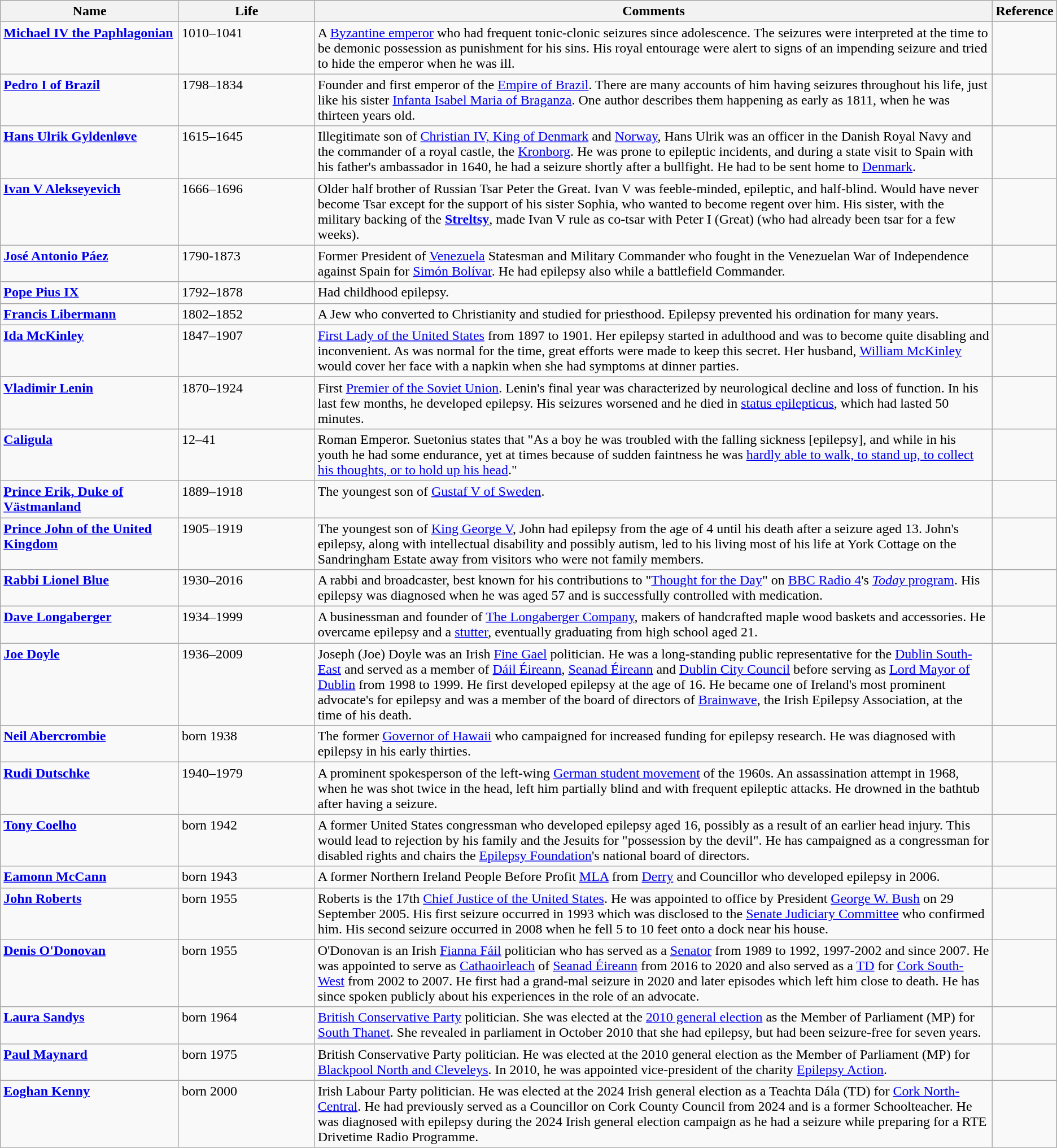<table class=wikitable>
<tr>
<th style="width:17%;">Name</th>
<th style="width:13%;">Life</th>
<th style="width:65%;">Comments</th>
<th style="width:5%;">Reference</th>
</tr>
<tr valign="top">
<td><strong><a href='#'>Michael IV the Paphlagonian</a></strong></td>
<td>1010–1041</td>
<td>A <a href='#'>Byzantine emperor</a> who had frequent tonic-clonic seizures since adolescence. The seizures were interpreted at the time to be demonic possession as punishment for his sins. His royal entourage were alert to signs of an impending seizure and tried to hide the emperor when he was ill.</td>
<td></td>
</tr>
<tr valign="top">
<td><strong><a href='#'>Pedro I of Brazil</a></strong></td>
<td>1798–1834</td>
<td>Founder and first emperor of the <a href='#'>Empire of Brazil</a>. There are many accounts of him having seizures throughout his life, just like his sister <a href='#'>Infanta Isabel Maria of Braganza</a>. One author describes them happening as early as 1811, when he was thirteen years old.</td>
<td></td>
</tr>
<tr valign="top">
<td><strong><a href='#'>Hans Ulrik Gyldenløve</a></strong></td>
<td>1615–1645</td>
<td>Illegitimate son of <a href='#'>Christian IV, King of Denmark</a> and <a href='#'>Norway</a>, Hans Ulrik was an officer in the Danish Royal Navy and the commander of a royal castle, the <a href='#'>Kronborg</a>. He was prone to epileptic incidents, and during a state visit to Spain with his father's ambassador in 1640, he had a seizure shortly after a bullfight. He had to be sent home to <a href='#'>Denmark</a>.</td>
<td></td>
</tr>
<tr valign="top">
<td><strong><a href='#'>Ivan V Alekseyevich</a></strong></td>
<td>1666–1696</td>
<td>Older half brother of Russian Tsar Peter the Great. Ivan V was feeble-minded, epileptic, and half-blind. Would have never become Tsar except for the support of his sister Sophia, who wanted to become regent over him. His sister, with the military backing of the <strong><a href='#'>Streltsy</a></strong>, made Ivan V rule as co-tsar with Peter I (Great) (who had already been tsar for a few weeks).</td>
<td></td>
</tr>
<tr valign="top">
<td><strong><a href='#'>José Antonio Páez</a></strong></td>
<td>1790-1873</td>
<td>Former President of <a href='#'>Venezuela</a> Statesman and Military Commander who fought in the Venezuelan War of Independence against Spain for <a href='#'>Simón Bolívar</a>. He had epilepsy also while a battlefield Commander.</td>
<td></td>
</tr>
<tr valign="top">
<td><strong><a href='#'>Pope Pius IX</a></strong></td>
<td>1792–1878</td>
<td>Had childhood epilepsy.</td>
<td></td>
</tr>
<tr valign="top">
<td><strong><a href='#'>Francis Libermann</a></strong></td>
<td>1802–1852</td>
<td>A Jew who converted to Christianity and studied for priesthood. Epilepsy prevented his ordination for many years.</td>
<td></td>
</tr>
<tr valign="top">
<td><strong><a href='#'>Ida McKinley</a></strong></td>
<td>1847–1907</td>
<td><a href='#'>First Lady of the United States</a> from 1897 to 1901. Her epilepsy started in adulthood and was to become quite disabling and inconvenient. As was normal for the time, great efforts were made to keep this secret. Her husband, <a href='#'>William McKinley</a> would cover her face with a napkin when she had symptoms at dinner parties.</td>
<td></td>
</tr>
<tr valign="top">
<td><strong><a href='#'>Vladimir Lenin</a></strong></td>
<td>1870–1924</td>
<td>First <a href='#'>Premier of the Soviet Union</a>. Lenin's final year was characterized by neurological decline and loss of function. In his last few months, he developed epilepsy. His seizures worsened and he died in <a href='#'>status epilepticus</a>, which had lasted 50 minutes.</td>
<td></td>
</tr>
<tr valign="top">
<td><strong><a href='#'>Caligula</a></strong></td>
<td>12–41</td>
<td>Roman Emperor. Suetonius states that "As a boy he was troubled with the falling sickness [epilepsy], and while in his youth he had some endurance, yet at times because of sudden faintness he was <a href='#'>hardly able to walk, to stand up, to collect his thoughts, or to hold up his head</a>."</td>
<td></td>
</tr>
<tr valign="top">
<td><strong><a href='#'>Prince Erik, Duke of Västmanland</a></strong></td>
<td>1889–1918</td>
<td>The youngest son of <a href='#'>Gustaf V of Sweden</a>.</td>
<td><br></td>
</tr>
<tr valign="top">
<td><strong><a href='#'>Prince John of the United Kingdom</a></strong></td>
<td>1905–1919</td>
<td>The youngest son of <a href='#'>King George V</a>, John had epilepsy from the age of 4 until his death after a seizure aged 13. John's epilepsy, along with intellectual disability and possibly autism, led to his living most of his life at York Cottage on the Sandringham Estate away from visitors who were not family members.</td>
<td></td>
</tr>
<tr valign="top">
<td><strong><a href='#'>Rabbi Lionel Blue</a></strong></td>
<td>1930–2016</td>
<td>A rabbi and broadcaster, best known for his contributions to "<a href='#'>Thought for the Day</a>" on <a href='#'>BBC Radio 4</a>'s <a href='#'><em>Today</em> program</a>. His epilepsy was diagnosed when he was aged 57 and is successfully controlled with medication.</td>
<td></td>
</tr>
<tr valign="top">
<td><strong><a href='#'>Dave Longaberger</a></strong></td>
<td>1934–1999</td>
<td>A businessman and founder of <a href='#'>The Longaberger Company</a>, makers of handcrafted maple wood baskets and accessories. He overcame epilepsy and a <a href='#'>stutter</a>, eventually graduating from high school aged 21.</td>
<td></td>
</tr>
<tr valign="top">
<td><strong><a href='#'>Joe Doyle</a></strong></td>
<td>1936–2009</td>
<td>Joseph (Joe) Doyle was an Irish <a href='#'>Fine Gael</a> politician. He was a long-standing public representative for the <a href='#'>Dublin South-East</a> and served as a member of <a href='#'>Dáil Éireann</a>, <a href='#'>Seanad Éireann</a> and <a href='#'>Dublin City Council</a> before serving as <a href='#'>Lord Mayor of Dublin</a> from 1998 to 1999. He first developed epilepsy at the age of 16. He became one of Ireland's most prominent advocate's for epilepsy and was a member of the board of directors of <a href='#'>Brainwave</a>, the Irish Epilepsy Association, at the time of his death.</td>
<td></td>
</tr>
<tr valign="top">
<td><strong><a href='#'>Neil Abercrombie</a></strong></td>
<td>born 1938</td>
<td>The former <a href='#'>Governor of Hawaii</a> who campaigned for increased funding for epilepsy research. He was diagnosed with epilepsy in his early thirties.</td>
<td></td>
</tr>
<tr valign="top">
<td><strong><a href='#'>Rudi Dutschke</a></strong></td>
<td>1940–1979</td>
<td>A prominent spokesperson of the left-wing <a href='#'>German student movement</a> of the 1960s. An assassination attempt in 1968, when he was shot twice in the head, left him partially blind and with frequent epileptic attacks. He drowned in the bathtub after having a seizure.</td>
<td></td>
</tr>
<tr valign="top">
<td><strong><a href='#'>Tony Coelho</a></strong></td>
<td>born 1942</td>
<td>A former United States congressman who developed epilepsy aged 16, possibly as a result of an earlier head injury. This would lead to rejection by his family and the Jesuits for "possession by the devil". He has campaigned as a congressman for disabled rights and chairs the <a href='#'>Epilepsy Foundation</a>'s national board of directors.</td>
<td></td>
</tr>
<tr valign="top">
<td><strong><a href='#'>Eamonn McCann</a></strong></td>
<td>born 1943</td>
<td>A former Northern Ireland People Before Profit <a href='#'>MLA</a> from <a href='#'>Derry</a> and Councillor who developed epilepsy in 2006.</td>
</tr>
<tr valign="top">
<td><strong><a href='#'>John Roberts</a></strong></td>
<td>born 1955</td>
<td>Roberts is the 17th <a href='#'>Chief Justice of the United States</a>. He was appointed to office by President <a href='#'>George W. Bush</a> on 29 September 2005. His first seizure occurred in 1993 which was disclosed to the <a href='#'>Senate Judiciary Committee</a> who confirmed him. His second seizure occurred in 2008 when he fell 5 to 10 feet onto a dock near his house.</td>
<td></td>
</tr>
<tr valign="top">
<td><strong><a href='#'>Denis O'Donovan</a></strong></td>
<td>born 1955</td>
<td>O'Donovan is an Irish <a href='#'>Fianna Fáil</a> politician who has served as a <a href='#'>Senator</a> from 1989 to 1992, 1997-2002 and since 2007. He was appointed to serve as <a href='#'>Cathaoirleach</a> of <a href='#'>Seanad Éireann</a> from 2016 to 2020 and also served as a <a href='#'>TD</a> for <a href='#'>Cork South-West</a> from 2002 to 2007. He first had a grand-mal seizure in 2020 and later episodes which left him close to death. He has since spoken publicly about his experiences in the role of an advocate.</td>
<td></td>
</tr>
<tr valign="top">
<td><strong><a href='#'>Laura Sandys</a></strong></td>
<td>born 1964</td>
<td><a href='#'>British Conservative Party</a> politician. She was elected at the <a href='#'>2010 general election</a> as the Member of Parliament (MP) for <a href='#'>South Thanet</a>. She revealed in parliament in October 2010 that she had epilepsy, but had been seizure-free for seven years.</td>
<td></td>
</tr>
<tr valign="top">
<td><strong><a href='#'>Paul Maynard</a></strong></td>
<td>born 1975</td>
<td>British Conservative Party politician. He was elected at the 2010 general election as the Member of Parliament (MP) for <a href='#'>Blackpool North and Cleveleys</a>. In 2010, he was appointed vice-president of the charity <a href='#'>Epilepsy Action</a>.</td>
<td></td>
</tr>
<tr valign="top">
<td><strong><a href='#'>Eoghan Kenny</a></strong></td>
<td>born 2000</td>
<td>Irish Labour Party politician. He was elected at the 2024 Irish general election as a Teachta Dála (TD) for <a href='#'>Cork North-Central</a>. He had previously served as a Councillor on Cork County Council from 2024 and is a former Schoolteacher. He was diagnosed with epilepsy during the 2024 Irish general election campaign as he had a seizure while preparing for a RTE Drivetime Radio Programme.</td>
</tr>
</table>
